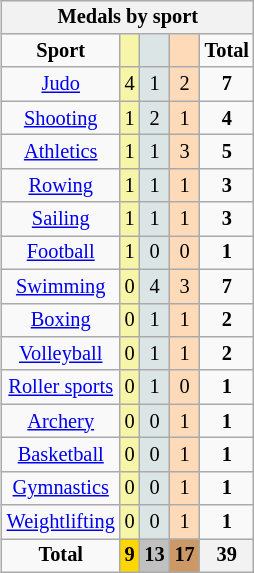<table class="wikitable" style="font-size:85%; float:right;">
<tr style="background:#efefef;">
<th colspan=7><strong>Medals by sport</strong></th>
</tr>
<tr align=center>
<td><strong>Sport</strong></td>
<td bgcolor=#f7f6a8></td>
<td bgcolor=#dce5e5></td>
<td bgcolor=#ffdab9></td>
<td><strong>Total</strong></td>
</tr>
<tr align=center>
<td><a href='#'>Judo</a></td>
<td style="background:#F7F6A8;">4</td>
<td style="background:#DCE5E5;">1</td>
<td style="background:#FFDAB9;">2</td>
<td><strong>7</strong></td>
</tr>
<tr align=center>
<td><a href='#'>Shooting</a></td>
<td style="background:#F7F6A8;">1</td>
<td style="background:#DCE5E5;">2</td>
<td style="background:#FFDAB9;">1</td>
<td><strong>4</strong></td>
</tr>
<tr align=center>
<td><a href='#'>Athletics</a></td>
<td style="background:#F7F6A8;">1</td>
<td style="background:#DCE5E5;">1</td>
<td style="background:#FFDAB9;">3</td>
<td><strong>5</strong></td>
</tr>
<tr align=center>
<td><a href='#'>Rowing</a></td>
<td style="background:#F7F6A8;">1</td>
<td style="background:#DCE5E5;">1</td>
<td style="background:#FFDAB9;">1</td>
<td><strong>3</strong></td>
</tr>
<tr align=center>
<td><a href='#'>Sailing</a></td>
<td style="background:#F7F6A8;">1</td>
<td style="background:#DCE5E5;">1</td>
<td style="background:#FFDAB9;">1</td>
<td><strong>3</strong></td>
</tr>
<tr align=center>
<td><a href='#'>Football</a></td>
<td style="background:#F7F6A8;">1</td>
<td style="background:#DCE5E5;">0</td>
<td style="background:#FFDAB9;">0</td>
<td><strong>1</strong></td>
</tr>
<tr align=center>
<td><a href='#'>Swimming</a></td>
<td style="background:#F7F6A8;">0</td>
<td style="background:#DCE5E5;">4</td>
<td style="background:#FFDAB9;">3</td>
<td><strong>7</strong></td>
</tr>
<tr align=center>
<td><a href='#'>Boxing</a></td>
<td style="background:#F7F6A8;">0</td>
<td style="background:#DCE5E5;">1</td>
<td style="background:#FFDAB9;">1</td>
<td><strong>2</strong></td>
</tr>
<tr align=center>
<td><a href='#'>Volleyball</a></td>
<td style="background:#F7F6A8;">0</td>
<td style="background:#DCE5E5;">1</td>
<td style="background:#FFDAB9;">1</td>
<td><strong>2</strong></td>
</tr>
<tr align=center>
<td><a href='#'>Roller sports</a></td>
<td style="background:#F7F6A8;">0</td>
<td style="background:#DCE5E5;">1</td>
<td style="background:#FFDAB9;">0</td>
<td><strong>1</strong></td>
</tr>
<tr align=center>
<td><a href='#'>Archery</a></td>
<td style="background:#F7F6A8;">0</td>
<td style="background:#DCE5E5;">0</td>
<td style="background:#FFDAB9;">1</td>
<td><strong>1</strong></td>
</tr>
<tr align=center>
<td><a href='#'>Basketball</a></td>
<td style="background:#F7F6A8;">0</td>
<td style="background:#DCE5E5;">0</td>
<td style="background:#FFDAB9;">1</td>
<td><strong>1</strong></td>
</tr>
<tr align=center>
<td><a href='#'>Gymnastics</a></td>
<td style="background:#F7F6A8;">0</td>
<td style="background:#DCE5E5;">0</td>
<td style="background:#FFDAB9;">1</td>
<td><strong>1</strong></td>
</tr>
<tr align=center>
<td><a href='#'>Weightlifting</a></td>
<td style="background:#F7F6A8;">0</td>
<td style="background:#DCE5E5;">0</td>
<td style="background:#FFDAB9;">1</td>
<td><strong>1</strong></td>
</tr>
<tr align=center>
<td><strong>Total</strong></td>
<th style="background:gold;"><strong>9</strong></th>
<th style="background:silver;"><strong>13</strong></th>
<th style="background:#c96;"><strong>17</strong></th>
<th><strong>39</strong></th>
</tr>
</table>
